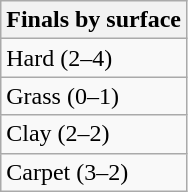<table class="wikitable sortable mw-collapsible mw-collapsed">
<tr>
<th>Finals by surface</th>
</tr>
<tr>
<td>Hard (2–4)</td>
</tr>
<tr>
<td>Grass (0–1)</td>
</tr>
<tr>
<td>Clay (2–2)</td>
</tr>
<tr>
<td>Carpet (3–2)</td>
</tr>
</table>
